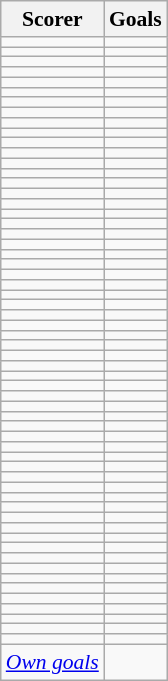<table class="wikitable sortable" style="font-size:90%">
<tr>
<th>Scorer</th>
<th>Goals</th>
</tr>
<tr>
<td> </td>
<td></td>
</tr>
<tr>
<td> </td>
<td></td>
</tr>
<tr>
<td> </td>
<td></td>
</tr>
<tr>
<td> </td>
<td></td>
</tr>
<tr>
<td> </td>
<td></td>
</tr>
<tr>
<td> </td>
<td></td>
</tr>
<tr>
<td> </td>
<td></td>
</tr>
<tr>
<td> </td>
<td></td>
</tr>
<tr>
<td> </td>
<td></td>
</tr>
<tr>
<td> </td>
<td></td>
</tr>
<tr>
<td> </td>
<td></td>
</tr>
<tr>
<td> </td>
<td></td>
</tr>
<tr>
<td> </td>
<td></td>
</tr>
<tr>
<td> </td>
<td></td>
</tr>
<tr>
<td> </td>
<td></td>
</tr>
<tr>
<td> </td>
<td></td>
</tr>
<tr>
<td> </td>
<td></td>
</tr>
<tr>
<td> </td>
<td></td>
</tr>
<tr>
<td> </td>
<td></td>
</tr>
<tr>
<td> </td>
<td></td>
</tr>
<tr>
<td> </td>
<td></td>
</tr>
<tr>
<td> </td>
<td></td>
</tr>
<tr>
<td> </td>
<td></td>
</tr>
<tr>
<td> </td>
<td></td>
</tr>
<tr>
<td> </td>
<td></td>
</tr>
<tr>
<td> </td>
<td></td>
</tr>
<tr>
<td> </td>
<td></td>
</tr>
<tr>
<td></td>
<td></td>
</tr>
<tr>
<td> </td>
<td></td>
</tr>
<tr>
<td> </td>
<td></td>
</tr>
<tr>
<td> </td>
<td></td>
</tr>
<tr>
<td> </td>
<td></td>
</tr>
<tr>
<td> </td>
<td></td>
</tr>
<tr>
<td> </td>
<td></td>
</tr>
<tr>
<td> </td>
<td></td>
</tr>
<tr>
<td> </td>
<td></td>
</tr>
<tr>
<td> </td>
<td></td>
</tr>
<tr>
<td> </td>
<td></td>
</tr>
<tr>
<td> </td>
<td></td>
</tr>
<tr>
<td> </td>
<td></td>
</tr>
<tr>
<td> </td>
<td></td>
</tr>
<tr>
<td> </td>
<td></td>
</tr>
<tr>
<td> </td>
<td></td>
</tr>
<tr>
<td> </td>
<td></td>
</tr>
<tr>
<td> </td>
<td></td>
</tr>
<tr>
<td> </td>
<td></td>
</tr>
<tr>
<td> </td>
<td></td>
</tr>
<tr>
<td> </td>
<td></td>
</tr>
<tr>
<td> </td>
<td></td>
</tr>
<tr>
<td> </td>
<td></td>
</tr>
<tr>
<td> </td>
<td></td>
</tr>
<tr>
<td> </td>
<td></td>
</tr>
<tr>
<td> </td>
<td></td>
</tr>
<tr>
<td> </td>
<td></td>
</tr>
<tr>
<td> </td>
<td></td>
</tr>
<tr>
<td> </td>
<td></td>
</tr>
<tr>
<td> </td>
<td></td>
</tr>
<tr>
<td> </td>
<td></td>
</tr>
<tr>
<td> </td>
<td></td>
</tr>
<tr>
<td> </td>
<td></td>
</tr>
<tr>
<td><em><a href='#'>Own goals</a></em></td>
<td></td>
</tr>
</table>
